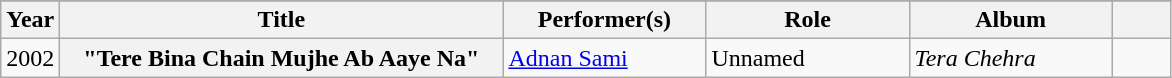<table class="wikitable plainrowheaders unsortable" style="text-align: margin;">
<tr>
</tr>
<tr>
<th scope="col" style="width: 2em;">Year</th>
<th scope="col" style="width: 18em;">Title</th>
<th scope="col" style="width: 8em;">Performer(s)</th>
<th scope="col" style="width: 8em;">Role</th>
<th scope="col" style="width: 8em;">Album</th>
<th scope="col" style="width: 2em;"></th>
</tr>
<tr>
<td>2002</td>
<th scope="row">"Tere Bina Chain Mujhe Ab Aaye Na"</th>
<td><a href='#'>Adnan Sami</a></td>
<td>Unnamed</td>
<td><em>Tera Chehra</em></td>
<td></td>
</tr>
</table>
